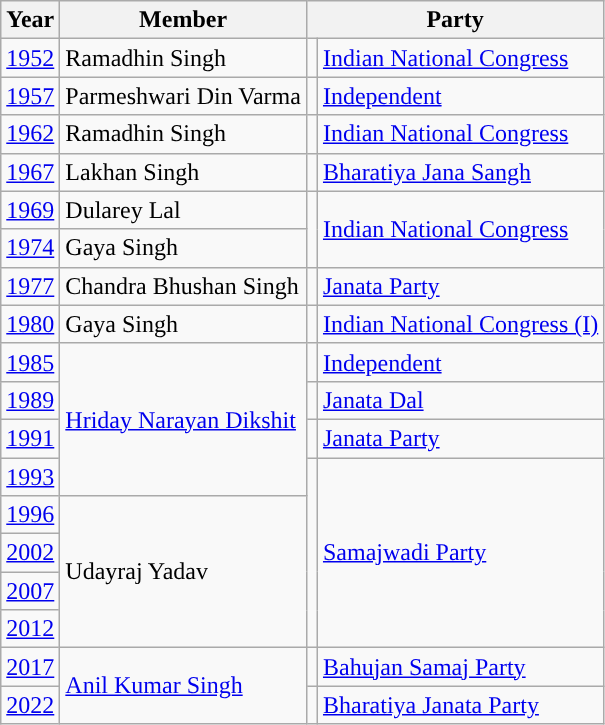<table class="wikitable">
<tr>
<th>Year</th>
<th>Member</th>
<th colspan="2">Party</th>
</tr>
<tr>
<td><a href='#'>1952</a></td>
<td>Ramadhin Singh</td>
<td style="background-color: "></td>
<td><a href='#'>Indian National Congress</a></td>
</tr>
<tr>
<td><a href='#'>1957</a></td>
<td>Parmeshwari Din Varma</td>
<td style="background-color: "></td>
<td><a href='#'>Independent</a></td>
</tr>
<tr>
<td><a href='#'>1962</a></td>
<td>Ramadhin Singh</td>
<td style="background-color: "></td>
<td><a href='#'>Indian National Congress</a></td>
</tr>
<tr>
<td><a href='#'>1967</a></td>
<td>Lakhan Singh</td>
<td style="background-color: "></td>
<td><a href='#'>Bharatiya Jana Sangh</a></td>
</tr>
<tr>
<td><a href='#'>1969</a></td>
<td>Dularey Lal</td>
<td rowspan="2" style="background-color: "></td>
<td rowspan="2"><a href='#'>Indian National Congress</a></td>
</tr>
<tr>
<td><a href='#'>1974</a></td>
<td>Gaya Singh</td>
</tr>
<tr>
<td><a href='#'>1977</a></td>
<td>Chandra Bhushan Singh</td>
<td style="background-color: "></td>
<td><a href='#'>Janata Party</a></td>
</tr>
<tr>
<td><a href='#'>1980</a></td>
<td>Gaya Singh</td>
<td style="background-color: "></td>
<td><a href='#'>Indian National Congress (I)</a></td>
</tr>
<tr>
<td><a href='#'>1985</a></td>
<td rowspan="4"><a href='#'>Hriday Narayan Dikshit</a></td>
<td style="background-color: "></td>
<td><a href='#'>Independent</a></td>
</tr>
<tr>
<td><a href='#'>1989</a></td>
<td style="background-color: "></td>
<td><a href='#'>Janata Dal</a></td>
</tr>
<tr>
<td><a href='#'>1991</a></td>
<td style="background-color: "></td>
<td><a href='#'>Janata Party</a></td>
</tr>
<tr>
<td><a href='#'>1993</a></td>
<td rowspan="5" style="background-color: "></td>
<td rowspan="5"><a href='#'>Samajwadi Party</a></td>
</tr>
<tr>
<td><a href='#'>1996</a></td>
<td rowspan="4">Udayraj Yadav</td>
</tr>
<tr>
<td><a href='#'>2002</a></td>
</tr>
<tr>
<td><a href='#'>2007</a></td>
</tr>
<tr>
<td><a href='#'>2012</a></td>
</tr>
<tr>
<td><a href='#'>2017</a></td>
<td rowspan="2"><a href='#'>Anil Kumar Singh</a></td>
<td style="background-color: "></td>
<td><a href='#'>Bahujan Samaj Party</a></td>
</tr>
<tr>
<td><a href='#'>2022</a></td>
<td style="background-color: "></td>
<td><a href='#'>Bharatiya Janata Party</a></td>
</tr>
</table>
